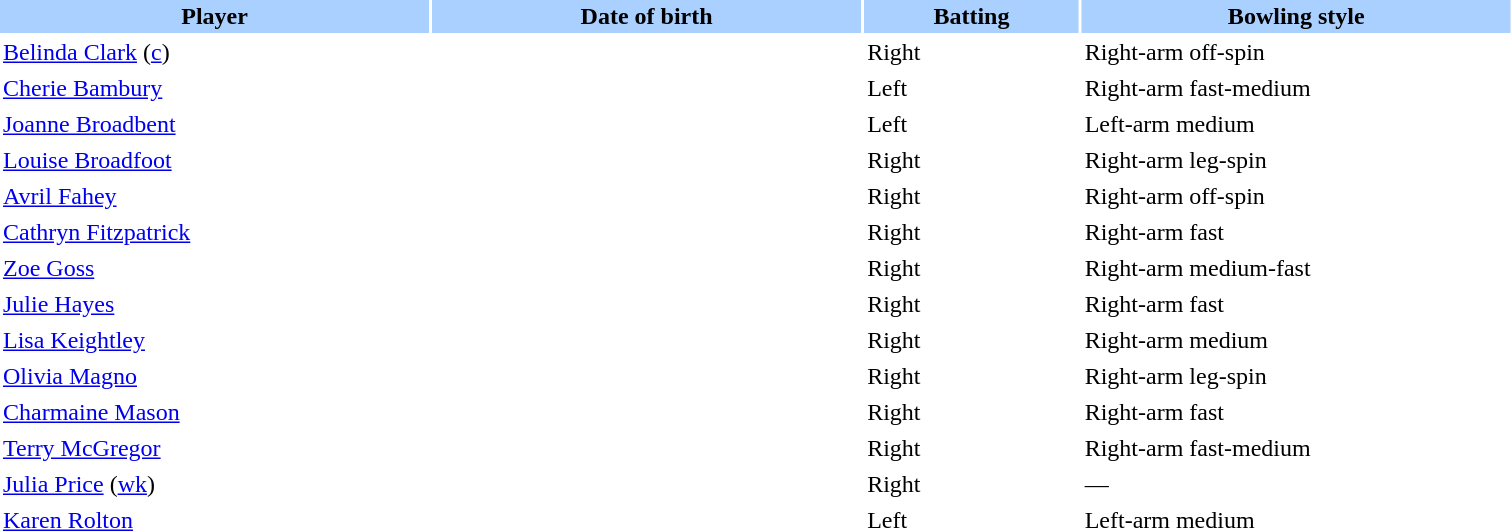<table class="sortable" style="width:80%;" border="0" cellspacing="2" cellpadding="2">
<tr style="background:#aad0ff;">
<th width=20%>Player</th>
<th width=20%>Date of birth</th>
<th width=10%>Batting</th>
<th width=20%>Bowling style</th>
</tr>
<tr>
<td><a href='#'>Belinda Clark</a> (<a href='#'>c</a>)</td>
<td></td>
<td>Right</td>
<td>Right-arm off-spin</td>
</tr>
<tr>
<td><a href='#'>Cherie Bambury</a></td>
<td></td>
<td>Left</td>
<td>Right-arm fast-medium</td>
</tr>
<tr>
<td><a href='#'>Joanne Broadbent</a></td>
<td></td>
<td>Left</td>
<td>Left-arm medium</td>
</tr>
<tr>
<td><a href='#'>Louise Broadfoot</a></td>
<td></td>
<td>Right</td>
<td>Right-arm leg-spin</td>
</tr>
<tr>
<td><a href='#'>Avril Fahey</a></td>
<td></td>
<td>Right</td>
<td>Right-arm off-spin</td>
</tr>
<tr>
<td><a href='#'>Cathryn Fitzpatrick</a></td>
<td></td>
<td>Right</td>
<td>Right-arm fast</td>
</tr>
<tr>
<td><a href='#'>Zoe Goss</a></td>
<td></td>
<td>Right</td>
<td>Right-arm medium-fast</td>
</tr>
<tr>
<td><a href='#'>Julie Hayes</a></td>
<td></td>
<td>Right</td>
<td>Right-arm fast</td>
</tr>
<tr>
<td><a href='#'>Lisa Keightley</a></td>
<td></td>
<td>Right</td>
<td>Right-arm medium</td>
</tr>
<tr>
<td><a href='#'>Olivia Magno</a></td>
<td></td>
<td>Right</td>
<td>Right-arm leg-spin</td>
</tr>
<tr>
<td><a href='#'>Charmaine Mason</a></td>
<td></td>
<td>Right</td>
<td>Right-arm fast</td>
</tr>
<tr>
<td><a href='#'>Terry McGregor</a></td>
<td></td>
<td>Right</td>
<td>Right-arm fast-medium</td>
</tr>
<tr>
<td><a href='#'>Julia Price</a> (<a href='#'>wk</a>)</td>
<td></td>
<td>Right</td>
<td>—</td>
</tr>
<tr>
<td><a href='#'>Karen Rolton</a></td>
<td></td>
<td>Left</td>
<td>Left-arm medium</td>
</tr>
</table>
